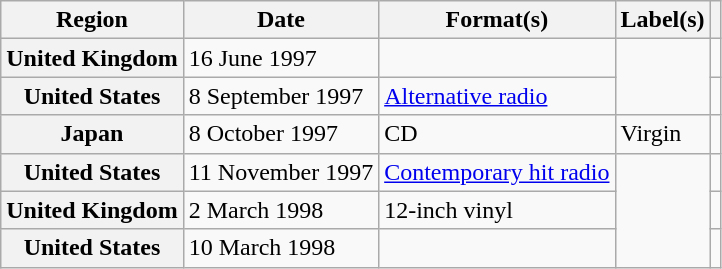<table class="wikitable plainrowheaders">
<tr>
<th scope="col">Region</th>
<th scope="col">Date</th>
<th scope="col">Format(s)</th>
<th scope="col">Label(s)</th>
<th scope="col"></th>
</tr>
<tr>
<th scope="row">United Kingdom</th>
<td>16 June 1997</td>
<td></td>
<td rowspan="2"></td>
<td></td>
</tr>
<tr>
<th scope="row">United States</th>
<td>8 September 1997</td>
<td><a href='#'>Alternative radio</a></td>
<td></td>
</tr>
<tr>
<th scope="row">Japan</th>
<td>8 October 1997</td>
<td>CD</td>
<td>Virgin</td>
<td></td>
</tr>
<tr>
<th scope="row">United States</th>
<td>11 November 1997</td>
<td><a href='#'>Contemporary hit radio</a></td>
<td rowspan="3"></td>
<td></td>
</tr>
<tr>
<th scope="row">United Kingdom</th>
<td>2 March 1998</td>
<td>12-inch vinyl</td>
<td></td>
</tr>
<tr>
<th scope="row">United States</th>
<td>10 March 1998</td>
<td></td>
<td></td>
</tr>
</table>
